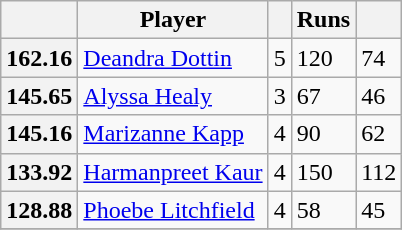<table class="wikitable sortable" style="text-align:left;">
<tr>
<th scope=col></th>
<th scope=col>Player</th>
<th scope=col></th>
<th scope=col>Runs</th>
<th scope=col></th>
</tr>
<tr>
<th scope=row>162.16</th>
<td> <a href='#'>Deandra Dottin</a></td>
<td>5</td>
<td>120</td>
<td>74</td>
</tr>
<tr>
<th scope=row>145.65</th>
<td> <a href='#'>Alyssa Healy</a></td>
<td>3</td>
<td>67</td>
<td>46</td>
</tr>
<tr>
<th scope=row>145.16</th>
<td> <a href='#'>Marizanne Kapp</a></td>
<td>4</td>
<td>90</td>
<td>62</td>
</tr>
<tr>
<th scope=row>133.92</th>
<td> <a href='#'>Harmanpreet Kaur</a></td>
<td>4</td>
<td>150</td>
<td>112</td>
</tr>
<tr>
<th scope=row>128.88</th>
<td> <a href='#'>Phoebe Litchfield</a></td>
<td>4</td>
<td>58</td>
<td>45</td>
</tr>
<tr>
</tr>
</table>
